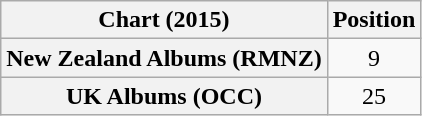<table class="wikitable sortable plainrowheaders" style="text-align:center">
<tr>
<th scope="col">Chart (2015)</th>
<th scope="col">Position</th>
</tr>
<tr>
<th scope="row">New Zealand Albums (RMNZ)</th>
<td>9</td>
</tr>
<tr>
<th scope="row">UK Albums (OCC)</th>
<td>25</td>
</tr>
</table>
